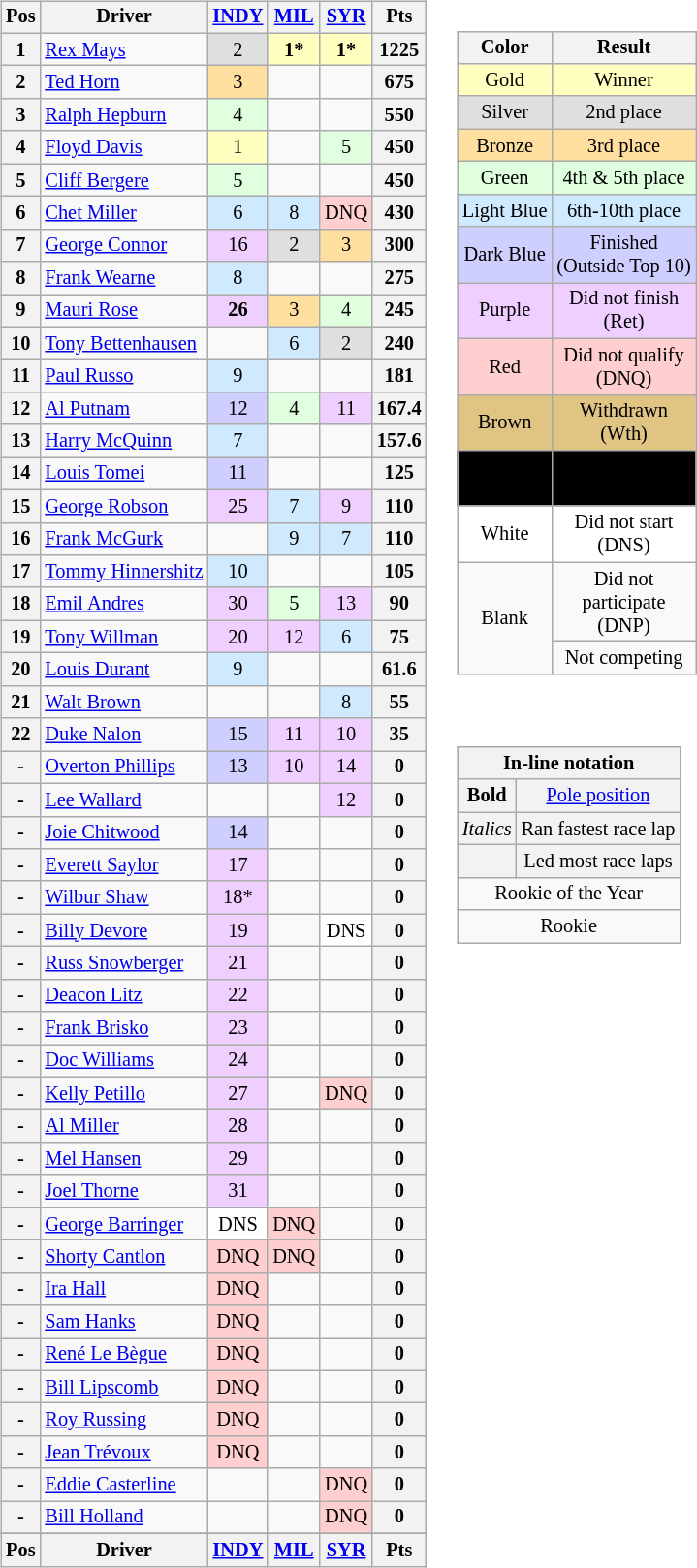<table>
<tr>
<td><br><table class="wikitable" style="font-size: 85%">
<tr valign="top">
<th valign="middle">Pos</th>
<th valign="middle">Driver</th>
<th><a href='#'>INDY</a><br></th>
<th><a href='#'>MIL</a><br></th>
<th><a href='#'>SYR</a><br></th>
<th valign="middle">Pts</th>
</tr>
<tr>
<th>1</th>
<td> <a href='#'>Rex Mays</a></td>
<td style="background:#DFDFDF;" align=center>2</td>
<td style="background:#FFFFBF;" align=center><strong>1*</strong></td>
<td style="background:#FFFFBF;" align=center><strong>1*</strong></td>
<th>1225</th>
</tr>
<tr>
<th>2</th>
<td> <a href='#'>Ted Horn</a></td>
<td style="background:#FFDF9F;" align=center>3</td>
<td></td>
<td></td>
<th>675</th>
</tr>
<tr>
<th>3</th>
<td> <a href='#'>Ralph Hepburn</a></td>
<td style="background:#DFFFDF;" align=center>4</td>
<td></td>
<td></td>
<th>550</th>
</tr>
<tr>
<th>4</th>
<td> <a href='#'>Floyd Davis</a></td>
<td style="background:#FFFFBF;" align=center>1</td>
<td></td>
<td style="background:#DFFFDF;" align=center>5</td>
<th>450</th>
</tr>
<tr>
<th>5</th>
<td> <a href='#'>Cliff Bergere</a></td>
<td style="background:#DFFFDF;" align=center>5</td>
<td></td>
<td></td>
<th>450</th>
</tr>
<tr>
<th>6</th>
<td> <a href='#'>Chet Miller</a></td>
<td style="background:#CFEAFF;" align=center>6</td>
<td style="background:#CFEAFF;" align=center>8</td>
<td style="background:#FFCFCF;" align=center>DNQ</td>
<th>430</th>
</tr>
<tr>
<th>7</th>
<td> <a href='#'>George Connor</a></td>
<td style="background:#EFCFFF;" align=center>16</td>
<td style="background:#DFDFDF;" align=center>2</td>
<td style="background:#FFDF9F;" align=center>3</td>
<th>300</th>
</tr>
<tr>
<th>8</th>
<td> <a href='#'>Frank Wearne</a></td>
<td style="background:#CFEAFF;" align=center>8</td>
<td></td>
<td></td>
<th>275</th>
</tr>
<tr>
<th>9</th>
<td> <a href='#'>Mauri Rose</a></td>
<td style="background:#EFCFFF;" align=center><strong>26</strong></td>
<td style="background:#FFDF9F;" align=center>3</td>
<td style="background:#DFFFDF;" align=center>4</td>
<th>245</th>
</tr>
<tr>
<th>10</th>
<td> <a href='#'>Tony Bettenhausen</a> </td>
<td></td>
<td style="background:#CFEAFF;" align=center>6</td>
<td style="background:#DFDFDF;" align=center>2</td>
<th>240</th>
</tr>
<tr>
<th>11</th>
<td> <a href='#'>Paul Russo</a></td>
<td style="background:#CFEAFF;" align=center>9</td>
<td></td>
<td></td>
<th>181</th>
</tr>
<tr>
<th>12</th>
<td> <a href='#'>Al Putnam</a></td>
<td style="background:#CFCFFF;" align=center>12</td>
<td style="background:#DFFFDF;" align=center>4</td>
<td style="background:#EFCFFF;" align=center>11</td>
<th>167.4</th>
</tr>
<tr>
<th>13</th>
<td> <a href='#'>Harry McQuinn</a></td>
<td style="background:#CFEAFF;" align=center>7</td>
<td></td>
<td></td>
<th>157.6</th>
</tr>
<tr>
<th>14</th>
<td> <a href='#'>Louis Tomei</a></td>
<td style="background:#CFCFFF;" align=center>11</td>
<td></td>
<td></td>
<th>125</th>
</tr>
<tr>
<th>15</th>
<td> <a href='#'>George Robson</a></td>
<td style="background:#EFCFFF;" align=center>25</td>
<td style="background:#CFEAFF;" align=center>7</td>
<td style="background:#EFCFFF;" align=center>9</td>
<th>110</th>
</tr>
<tr>
<th>16</th>
<td> <a href='#'>Frank McGurk</a></td>
<td></td>
<td style="background:#CFEAFF;" align=center>9</td>
<td style="background:#CFEAFF;" align=center>7</td>
<th>110</th>
</tr>
<tr>
<th>17</th>
<td> <a href='#'>Tommy Hinnershitz</a></td>
<td style="background:#CFEAFF;" align=center>10</td>
<td></td>
<td></td>
<th>105</th>
</tr>
<tr>
<th>18</th>
<td> <a href='#'>Emil Andres</a></td>
<td style="background:#EFCFFF;" align=center>30</td>
<td style="background:#DFFFDF;" align=center>5</td>
<td style="background:#EFCFFF;" align=center>13</td>
<th>90</th>
</tr>
<tr>
<th>19</th>
<td> <a href='#'>Tony Willman</a></td>
<td style="background:#EFCFFF;" align=center>20</td>
<td style="background:#EFCFFF;" align=center>12</td>
<td style="background:#CFEAFF;" align=center>6</td>
<th>75</th>
</tr>
<tr>
<th>20</th>
<td> <a href='#'>Louis Durant</a></td>
<td style="background:#CFEAFF;" align=center>9</td>
<td></td>
<td></td>
<th>61.6</th>
</tr>
<tr>
<th>21</th>
<td> <a href='#'>Walt Brown</a> </td>
<td></td>
<td></td>
<td style="background:#CFEAFF;" align=center>8</td>
<th>55</th>
</tr>
<tr>
<th>22</th>
<td> <a href='#'>Duke Nalon</a></td>
<td style="background:#CFCFFF;" align=center>15</td>
<td style="background:#EFCFFF;" align=center>11</td>
<td style="background:#EFCFFF;" align=center>10</td>
<th>35</th>
</tr>
<tr>
<th>-</th>
<td> <a href='#'>Overton Phillips</a></td>
<td style="background:#CFCFFF;" align=center>13</td>
<td style="background:#EFCFFF;" align=center>10</td>
<td style="background:#EFCFFF;" align=center>14</td>
<th>0</th>
</tr>
<tr>
<th>-</th>
<td> <a href='#'>Lee Wallard</a> </td>
<td></td>
<td></td>
<td style="background:#EFCFFF;" align=center>12</td>
<th>0</th>
</tr>
<tr>
<th>-</th>
<td> <a href='#'>Joie Chitwood</a></td>
<td style="background:#CFCFFF;" align=center>14</td>
<td></td>
<td></td>
<th>0</th>
</tr>
<tr>
<th>-</th>
<td> <a href='#'>Everett Saylor</a></td>
<td style="background:#EFCFFF;" align=center>17</td>
<td></td>
<td></td>
<th>0</th>
</tr>
<tr>
<th>-</th>
<td> <a href='#'>Wilbur Shaw</a></td>
<td style="background:#EFCFFF;" align=center>18*</td>
<td></td>
<td></td>
<th>0</th>
</tr>
<tr>
<th>-</th>
<td> <a href='#'>Billy Devore</a></td>
<td style="background:#EFCFFF;" align=center>19</td>
<td></td>
<td style="background:#FFFFFF;" align=center>DNS</td>
<th>0</th>
</tr>
<tr>
<th>-</th>
<td> <a href='#'>Russ Snowberger</a></td>
<td style="background:#EFCFFF;" align=center>21</td>
<td></td>
<td></td>
<th>0</th>
</tr>
<tr>
<th>-</th>
<td> <a href='#'>Deacon Litz</a></td>
<td style="background:#EFCFFF;" align=center>22</td>
<td></td>
<td></td>
<th>0</th>
</tr>
<tr>
<th>-</th>
<td> <a href='#'>Frank Brisko</a></td>
<td style="background:#EFCFFF;" align=center>23</td>
<td></td>
<td></td>
<th>0</th>
</tr>
<tr>
<th>-</th>
<td> <a href='#'>Doc Williams</a></td>
<td style="background:#EFCFFF;" align=center>24</td>
<td></td>
<td></td>
<th>0</th>
</tr>
<tr>
<th>-</th>
<td> <a href='#'>Kelly Petillo</a></td>
<td style="background:#EFCFFF;" align=center>27</td>
<td></td>
<td style="background:#FFCFCF;" align=center>DNQ</td>
<th>0</th>
</tr>
<tr>
<th>-</th>
<td> <a href='#'>Al Miller</a></td>
<td style="background:#EFCFFF;" align=center>28</td>
<td></td>
<td></td>
<th>0</th>
</tr>
<tr>
<th>-</th>
<td> <a href='#'>Mel Hansen</a></td>
<td style="background:#EFCFFF;" align=center>29</td>
<td></td>
<td></td>
<th>0</th>
</tr>
<tr>
<th>-</th>
<td> <a href='#'>Joel Thorne</a></td>
<td style="background:#EFCFFF;" align=center>31</td>
<td></td>
<td></td>
<th>0</th>
</tr>
<tr>
<th>-</th>
<td> <a href='#'>George Barringer</a></td>
<td style="background:#FFFFFF;" align=center>DNS</td>
<td style="background:#FFCFCF;" align=center>DNQ</td>
<td></td>
<th>0</th>
</tr>
<tr>
<th>-</th>
<td> <a href='#'>Shorty Cantlon</a></td>
<td style="background:#FFCFCF;" align=center>DNQ</td>
<td style="background:#FFCFCF;" align=center>DNQ</td>
<td></td>
<th>0</th>
</tr>
<tr>
<th>-</th>
<td> <a href='#'>Ira Hall</a></td>
<td style="background:#FFCFCF;" align=center>DNQ</td>
<td></td>
<td></td>
<th>0</th>
</tr>
<tr>
<th>-</th>
<td> <a href='#'>Sam Hanks</a></td>
<td style="background:#FFCFCF;" align=center>DNQ</td>
<td></td>
<td></td>
<th>0</th>
</tr>
<tr>
<th>-</th>
<td> <a href='#'>René Le Bègue</a></td>
<td style="background:#FFCFCF;" align=center>DNQ</td>
<td></td>
<td></td>
<th>0</th>
</tr>
<tr>
<th>-</th>
<td> <a href='#'>Bill Lipscomb</a></td>
<td style="background:#FFCFCF;" align=center>DNQ</td>
<td></td>
<td></td>
<th>0</th>
</tr>
<tr>
<th>-</th>
<td> <a href='#'>Roy Russing</a></td>
<td style="background:#FFCFCF;" align=center>DNQ</td>
<td></td>
<td></td>
<th>0</th>
</tr>
<tr>
<th>-</th>
<td> <a href='#'>Jean Trévoux</a></td>
<td style="background:#FFCFCF;" align=center>DNQ</td>
<td></td>
<td></td>
<th>0</th>
</tr>
<tr>
<th>-</th>
<td> <a href='#'>Eddie Casterline</a></td>
<td></td>
<td></td>
<td style="background:#FFCFCF;" align=center>DNQ</td>
<th>0</th>
</tr>
<tr>
<th>-</th>
<td> <a href='#'>Bill Holland</a></td>
<td></td>
<td></td>
<td style="background:#FFCFCF;" align=center>DNQ</td>
<th>0</th>
</tr>
<tr>
</tr>
<tr valign="top">
<th valign="middle">Pos</th>
<th valign="middle">Driver</th>
<th><a href='#'>INDY</a><br></th>
<th><a href='#'>MIL</a><br></th>
<th><a href='#'>SYR</a><br></th>
<th valign="middle">Pts</th>
</tr>
</table>
</td>
<td valign="top"><br><table>
<tr>
<td><br><table style="margin-right:0; font-size:85%; text-align:center;;" class="wikitable">
<tr>
<th>Color</th>
<th>Result</th>
</tr>
<tr style="background:#FFFFBF">
<td>Gold</td>
<td>Winner</td>
</tr>
<tr style="background:#DFDFDF">
<td>Silver</td>
<td>2nd place</td>
</tr>
<tr style="background:#FFDF9F">
<td>Bronze</td>
<td>3rd place</td>
</tr>
<tr style="background:#DFFFDF">
<td>Green</td>
<td>4th & 5th place</td>
</tr>
<tr style="background:#CFEAFF">
<td>Light Blue</td>
<td>6th-10th place</td>
</tr>
<tr style="background:#CFCFFF">
<td>Dark Blue</td>
<td>Finished<br>(Outside Top 10)</td>
</tr>
<tr style="background:#EFCFFF">
<td>Purple</td>
<td>Did not finish<br>(Ret)</td>
</tr>
<tr style="background:#FFCFCF">
<td>Red</td>
<td>Did not qualify<br>(DNQ)</td>
</tr>
<tr style="background:#DFC484">
<td>Brown</td>
<td>Withdrawn<br>(Wth)</td>
</tr>
<tr style="background:#000000;" style="color:white">
<td>Black</td>
<td>Disqualified<br>(DSQ)</td>
</tr>
<tr style="background:#FFFFFF">
<td rowspan="1;">White</td>
<td>Did not start<br>(DNS)</td>
</tr>
<tr>
<td rowspan="2;">Blank</td>
<td>Did not<br>participate<br>(DNP)</td>
</tr>
<tr>
<td>Not competing</td>
</tr>
</table>
</td>
</tr>
<tr>
<td><br><table style="margin-right:0; font-size:85%; text-align:center;;" class="wikitable">
<tr>
<td style="background:#F2F2F2;" align=center colspan=2><strong>In-line notation</strong></td>
</tr>
<tr>
<td style="background:#F2F2F2;" align=center><strong>Bold</strong></td>
<td style="background:#F2F2F2;" align=center><a href='#'>Pole position</a></td>
</tr>
<tr>
<td style="background:#F2F2F2;" align=center><em>Italics</em></td>
<td style="background:#F2F2F2;" align=center>Ran fastest race lap</td>
</tr>
<tr>
<td style="background:#F2F2F2;" align=center></td>
<td style="background:#F2F2F2;" align=center>Led most race laps</td>
</tr>
<tr>
<td style="text-align:center;" colspan=2> Rookie of the Year</td>
</tr>
<tr>
<td style="text-align:center;" colspan=2> Rookie</td>
</tr>
</table>
</td>
</tr>
</table>
</td>
</tr>
</table>
